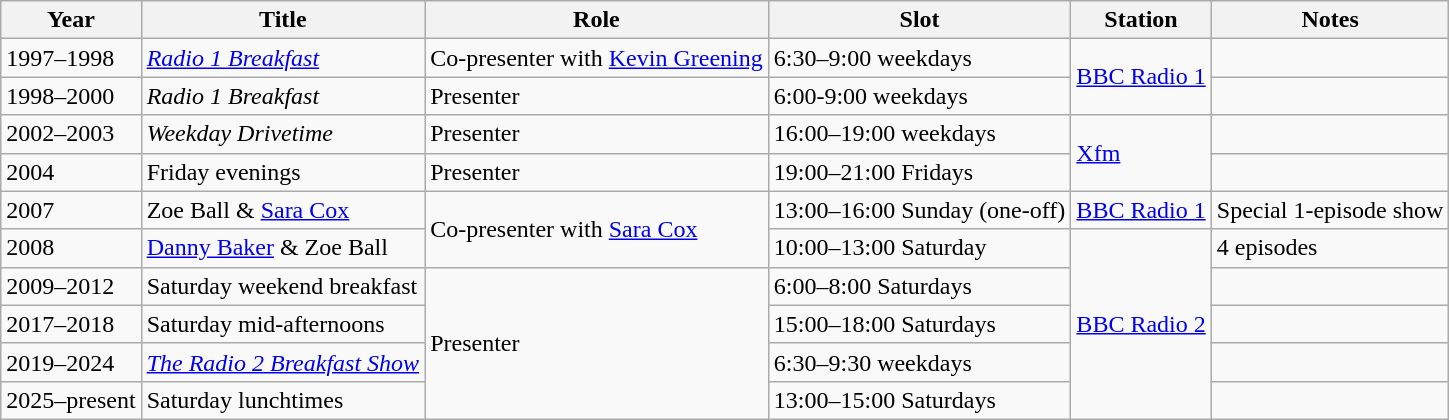<table class="wikitable">
<tr>
<th>Year</th>
<th>Title</th>
<th>Role</th>
<th>Slot</th>
<th>Station</th>
<th>Notes</th>
</tr>
<tr>
<td>1997–1998</td>
<td><em><a href='#'>Radio 1 Breakfast</a></em></td>
<td>Co-presenter with <a href='#'>Kevin Greening</a></td>
<td>6:30–9:00 weekdays</td>
<td rowspan="2"><a href='#'>BBC Radio 1</a></td>
</tr>
<tr>
<td>1998–2000</td>
<td><em>Radio 1 Breakfast</em></td>
<td>Presenter</td>
<td>6:00-9:00 weekdays</td>
<td></td>
</tr>
<tr>
<td>2002–2003</td>
<td><em>Weekday Drivetime</em></td>
<td>Presenter</td>
<td>16:00–19:00 weekdays</td>
<td rowspan="2"><a href='#'>Xfm</a></td>
</tr>
<tr>
<td>2004</td>
<td>Friday evenings</td>
<td>Presenter</td>
<td>19:00–21:00 Fridays</td>
<td></td>
</tr>
<tr>
<td>2007</td>
<td>Zoe Ball & <a href='#'>Sara Cox</a></td>
<td rowspan="2">Co-presenter with <a href='#'>Sara Cox</a></td>
<td>13:00–16:00 Sunday (one-off)</td>
<td><a href='#'>BBC Radio 1</a></td>
<td>Special 1-episode show</td>
</tr>
<tr>
<td>2008</td>
<td><a href='#'>Danny Baker</a> & Zoe Ball</td>
<td>10:00–13:00 Saturday</td>
<td rowspan="5"><a href='#'>BBC Radio 2</a></td>
<td>4 episodes</td>
</tr>
<tr>
<td>2009–2012</td>
<td>Saturday weekend breakfast</td>
<td rowspan="4">Presenter</td>
<td>6:00–8:00 Saturdays</td>
<td></td>
</tr>
<tr>
<td>2017–2018</td>
<td>Saturday mid-afternoons</td>
<td>15:00–18:00 Saturdays</td>
<td></td>
</tr>
<tr>
<td>2019–2024</td>
<td><em><a href='#'>The Radio 2 Breakfast Show</a></em></td>
<td>6:30–9:30 weekdays</td>
<td></td>
</tr>
<tr>
<td>2025–present</td>
<td>Saturday lunchtimes</td>
<td>13:00–15:00 Saturdays</td>
<td></td>
</tr>
</table>
